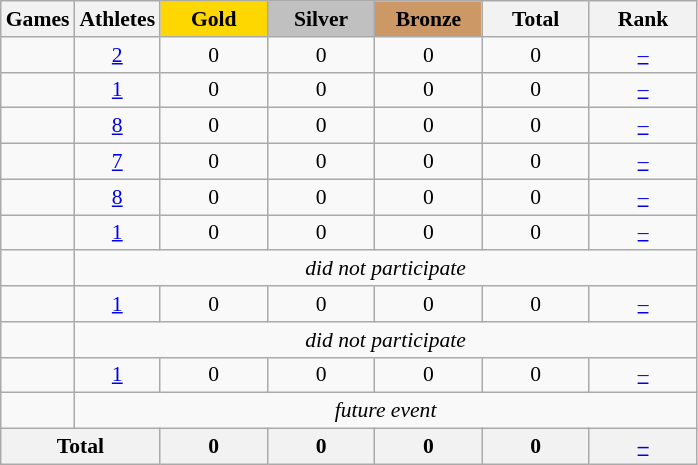<table class="wikitable" style="text-align:center; font-size:90%;">
<tr>
<th>Games</th>
<th>Athletes</th>
<td style="background:gold; width:4.5em; font-weight:bold;">Gold</td>
<td style="background:silver; width:4.5em; font-weight:bold;">Silver</td>
<td style="background:#cc9966; width:4.5em; font-weight:bold;">Bronze</td>
<th style="width:4.5em; font-weight:bold;">Total</th>
<th style="width:4.5em; font-weight:bold;">Rank</th>
</tr>
<tr>
<td align="left"></td>
<td><a href='#'>2</a></td>
<td>0</td>
<td>0</td>
<td>0</td>
<td>0</td>
<td><a href='#'>–</a></td>
</tr>
<tr>
<td align="left"></td>
<td><a href='#'>1</a></td>
<td>0</td>
<td>0</td>
<td>0</td>
<td>0</td>
<td><a href='#'>–</a></td>
</tr>
<tr>
<td align="left"></td>
<td><a href='#'>8</a></td>
<td>0</td>
<td>0</td>
<td>0</td>
<td>0</td>
<td><a href='#'>–</a></td>
</tr>
<tr>
<td align="left"></td>
<td><a href='#'>7</a></td>
<td>0</td>
<td>0</td>
<td>0</td>
<td>0</td>
<td><a href='#'>–</a></td>
</tr>
<tr>
<td align="left"></td>
<td><a href='#'>8</a></td>
<td>0</td>
<td>0</td>
<td>0</td>
<td>0</td>
<td><a href='#'>–</a></td>
</tr>
<tr>
<td align="left"></td>
<td><a href='#'>1</a></td>
<td>0</td>
<td>0</td>
<td>0</td>
<td>0</td>
<td><a href='#'>–</a></td>
</tr>
<tr>
<td align="left"></td>
<td colspan=6><em>did not participate</em></td>
</tr>
<tr>
<td align="left"></td>
<td><a href='#'>1</a></td>
<td>0</td>
<td>0</td>
<td>0</td>
<td>0</td>
<td><a href='#'>–</a></td>
</tr>
<tr>
<td align="left"></td>
<td colspan=6><em>did not participate</em></td>
</tr>
<tr>
<td align="left"></td>
<td><a href='#'>1</a></td>
<td>0</td>
<td>0</td>
<td>0</td>
<td>0</td>
<td><a href='#'>–</a></td>
</tr>
<tr>
<td align="left"></td>
<td colspan=6><em>future event</em></td>
</tr>
<tr>
<th colspan=2>Total</th>
<th>0</th>
<th>0</th>
<th>0</th>
<th>0</th>
<th><a href='#'>–</a></th>
</tr>
</table>
